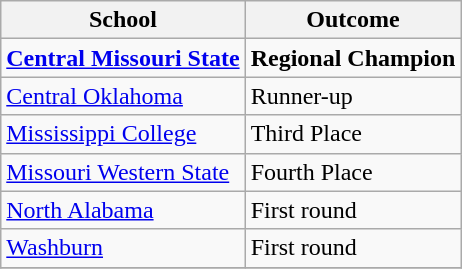<table class="wikitable" style="float:left; margin-right:1em;">
<tr>
<th>School</th>
<th>Outcome</th>
</tr>
<tr>
<td><strong><a href='#'>Central Missouri State</a></strong></td>
<td><strong>Regional Champion</strong></td>
</tr>
<tr>
<td><a href='#'>Central Oklahoma</a></td>
<td>Runner-up</td>
</tr>
<tr>
<td><a href='#'>Mississippi College</a></td>
<td>Third Place</td>
</tr>
<tr>
<td><a href='#'>Missouri Western State</a></td>
<td>Fourth Place</td>
</tr>
<tr>
<td><a href='#'>North Alabama</a></td>
<td>First round</td>
</tr>
<tr>
<td><a href='#'>Washburn</a></td>
<td>First round</td>
</tr>
<tr>
</tr>
</table>
